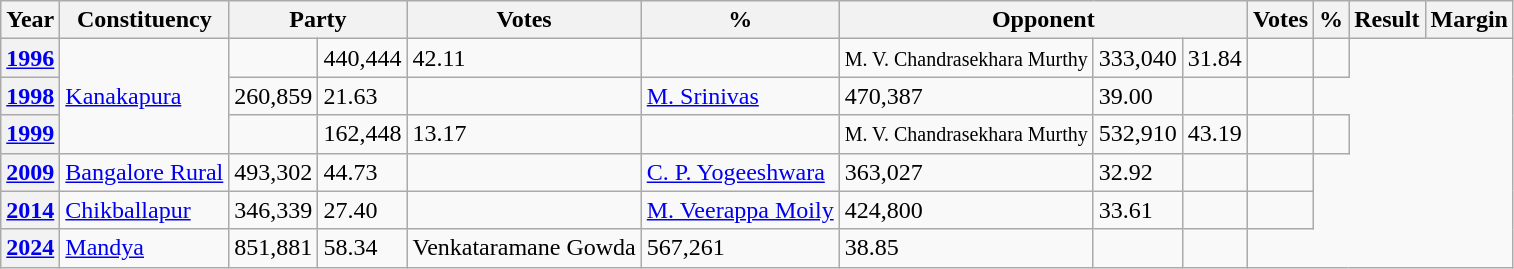<table class="sortable wikitable">
<tr>
<th>Year</th>
<th>Constituency</th>
<th colspan="2">Party</th>
<th>Votes</th>
<th>%</th>
<th colspan="3">Opponent</th>
<th>Votes</th>
<th>%</th>
<th>Result</th>
<th>Margin</th>
</tr>
<tr>
<th><a href='#'>1996</a></th>
<td rowspan=3><a href='#'>Kanakapura</a></td>
<td></td>
<td>440,444</td>
<td>42.11</td>
<td></td>
<td><small>M. V. Chandrasekhara Murthy</small></td>
<td>333,040</td>
<td>31.84</td>
<td></td>
<td></td>
</tr>
<tr>
<th><a href='#'>1998</a></th>
<td>260,859</td>
<td>21.63</td>
<td></td>
<td><a href='#'>M. Srinivas</a></td>
<td>470,387</td>
<td>39.00</td>
<td></td>
<td></td>
</tr>
<tr>
<th><a href='#'>1999</a></th>
<td></td>
<td>162,448</td>
<td>13.17</td>
<td></td>
<td><small>M. V. Chandrasekhara Murthy</small></td>
<td>532,910</td>
<td>43.19</td>
<td></td>
<td></td>
</tr>
<tr>
<th><a href='#'>2009</a></th>
<td><a href='#'>Bangalore Rural</a></td>
<td>493,302</td>
<td>44.73</td>
<td></td>
<td><a href='#'>C. P. Yogeeshwara</a></td>
<td>363,027</td>
<td>32.92</td>
<td></td>
<td></td>
</tr>
<tr>
<th><a href='#'>2014</a></th>
<td><a href='#'>Chikballapur</a></td>
<td>346,339</td>
<td>27.40</td>
<td></td>
<td><a href='#'>M. Veerappa Moily</a></td>
<td>424,800</td>
<td>33.61</td>
<td></td>
<td></td>
</tr>
<tr>
<th><a href='#'>2024</a></th>
<td><a href='#'>Mandya</a></td>
<td>851,881</td>
<td>58.34</td>
<td>Venkataramane Gowda</td>
<td>567,261</td>
<td>38.85</td>
<td></td>
<td></td>
</tr>
</table>
